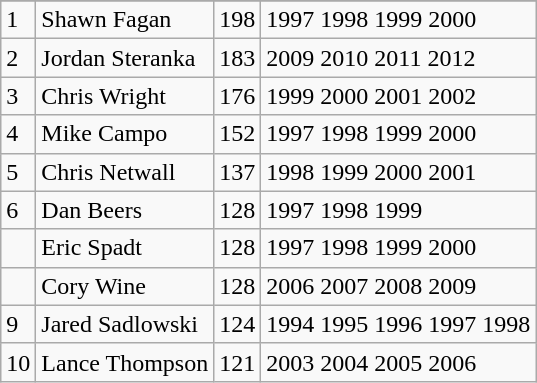<table class="wikitable">
<tr>
</tr>
<tr>
<td>1</td>
<td>Shawn Fagan</td>
<td>198</td>
<td>1997 1998 1999 2000</td>
</tr>
<tr>
<td>2</td>
<td>Jordan Steranka</td>
<td>183</td>
<td>2009 2010 2011 2012</td>
</tr>
<tr>
<td>3</td>
<td>Chris Wright</td>
<td>176</td>
<td>1999 2000 2001 2002</td>
</tr>
<tr>
<td>4</td>
<td>Mike Campo</td>
<td>152</td>
<td>1997 1998 1999 2000</td>
</tr>
<tr>
<td>5</td>
<td>Chris Netwall</td>
<td>137</td>
<td>1998 1999 2000 2001</td>
</tr>
<tr>
<td>6</td>
<td>Dan Beers</td>
<td>128</td>
<td>1997 1998 1999</td>
</tr>
<tr>
<td></td>
<td>Eric Spadt</td>
<td>128</td>
<td>1997 1998 1999 2000</td>
</tr>
<tr>
<td></td>
<td>Cory Wine</td>
<td>128</td>
<td>2006 2007 2008 2009</td>
</tr>
<tr>
<td>9</td>
<td>Jared Sadlowski</td>
<td>124</td>
<td>1994 1995 1996 1997 1998</td>
</tr>
<tr>
<td>10</td>
<td>Lance Thompson</td>
<td>121</td>
<td>2003 2004 2005 2006</td>
</tr>
</table>
